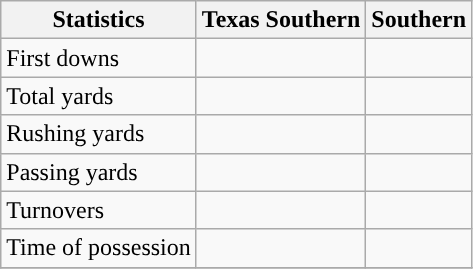<table class="wikitable">
<tr>
<th>Statistics</th>
<th>Texas Southern</th>
<th>Southern</th>
</tr>
<tr>
<td>First downs</td>
<td> </td>
<td> </td>
</tr>
<tr>
<td>Total yards</td>
<td> </td>
<td> </td>
</tr>
<tr>
<td>Rushing yards</td>
<td> </td>
<td> </td>
</tr>
<tr>
<td>Passing yards</td>
<td> </td>
<td> </td>
</tr>
<tr>
<td>Turnovers</td>
<td> </td>
<td> </td>
</tr>
<tr>
<td>Time of possession</td>
<td> </td>
<td> </td>
</tr>
<tr>
</tr>
</table>
